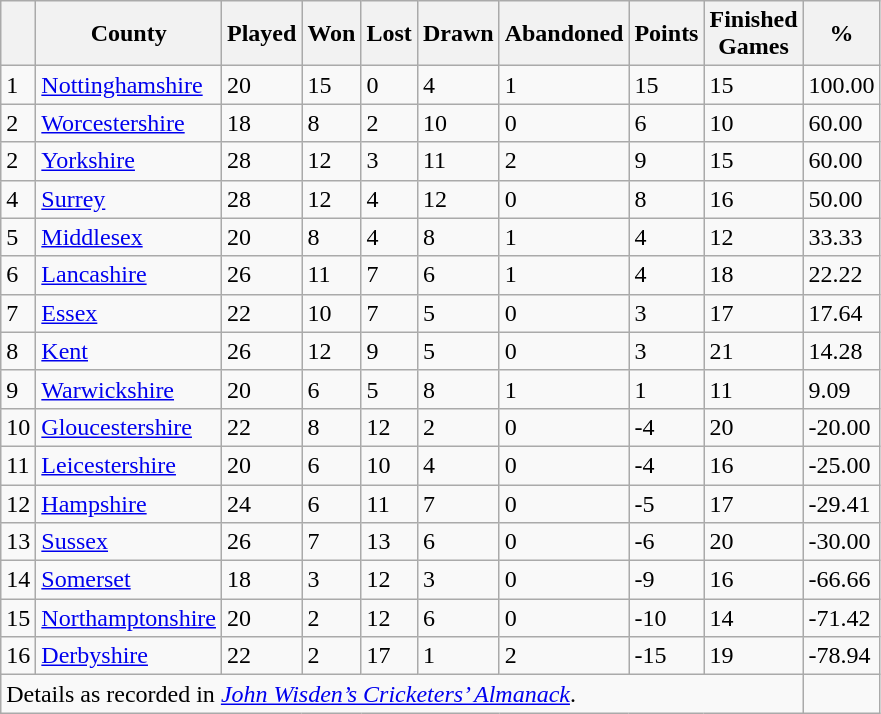<table class="wikitable sortable">
<tr>
<th></th>
<th>County</th>
<th>Played</th>
<th>Won</th>
<th>Lost</th>
<th>Drawn</th>
<th>Abandoned</th>
<th>Points</th>
<th>Finished<br>Games</th>
<th>%</th>
</tr>
<tr>
<td>1</td>
<td><a href='#'>Nottinghamshire</a></td>
<td>20</td>
<td>15</td>
<td>0</td>
<td>4</td>
<td>1</td>
<td>15</td>
<td>15</td>
<td>100.00</td>
</tr>
<tr>
<td>2</td>
<td><a href='#'>Worcestershire</a></td>
<td>18</td>
<td>8</td>
<td>2</td>
<td>10</td>
<td>0</td>
<td>6</td>
<td>10</td>
<td>60.00</td>
</tr>
<tr>
<td>2</td>
<td><a href='#'>Yorkshire</a></td>
<td>28</td>
<td>12</td>
<td>3</td>
<td>11</td>
<td>2</td>
<td>9</td>
<td>15</td>
<td>60.00</td>
</tr>
<tr>
<td>4</td>
<td><a href='#'>Surrey</a></td>
<td>28</td>
<td>12</td>
<td>4</td>
<td>12</td>
<td>0</td>
<td>8</td>
<td>16</td>
<td>50.00</td>
</tr>
<tr>
<td>5</td>
<td><a href='#'>Middlesex</a></td>
<td>20</td>
<td>8</td>
<td>4</td>
<td>8</td>
<td>1</td>
<td>4</td>
<td>12</td>
<td>33.33</td>
</tr>
<tr>
<td>6</td>
<td><a href='#'>Lancashire</a></td>
<td>26</td>
<td>11</td>
<td>7</td>
<td>6</td>
<td>1</td>
<td>4</td>
<td>18</td>
<td>22.22</td>
</tr>
<tr>
<td>7</td>
<td><a href='#'>Essex</a></td>
<td>22</td>
<td>10</td>
<td>7</td>
<td>5</td>
<td>0</td>
<td>3</td>
<td>17</td>
<td>17.64</td>
</tr>
<tr>
<td>8</td>
<td><a href='#'>Kent</a></td>
<td>26</td>
<td>12</td>
<td>9</td>
<td>5</td>
<td>0</td>
<td>3</td>
<td>21</td>
<td>14.28</td>
</tr>
<tr>
<td>9</td>
<td><a href='#'>Warwickshire</a></td>
<td>20</td>
<td>6</td>
<td>5</td>
<td>8</td>
<td>1</td>
<td>1</td>
<td>11</td>
<td>9.09</td>
</tr>
<tr>
<td>10</td>
<td><a href='#'>Gloucestershire</a></td>
<td>22</td>
<td>8</td>
<td>12</td>
<td>2</td>
<td>0</td>
<td>-4</td>
<td>20</td>
<td>-20.00</td>
</tr>
<tr>
<td>11</td>
<td><a href='#'>Leicestershire</a></td>
<td>20</td>
<td>6</td>
<td>10</td>
<td>4</td>
<td>0</td>
<td>-4</td>
<td>16</td>
<td>-25.00</td>
</tr>
<tr>
<td>12</td>
<td><a href='#'>Hampshire</a></td>
<td>24</td>
<td>6</td>
<td>11</td>
<td>7</td>
<td>0</td>
<td>-5</td>
<td>17</td>
<td>-29.41</td>
</tr>
<tr>
<td>13</td>
<td><a href='#'>Sussex</a></td>
<td>26</td>
<td>7</td>
<td>13</td>
<td>6</td>
<td>0</td>
<td>-6</td>
<td>20</td>
<td>-30.00</td>
</tr>
<tr>
<td>14</td>
<td><a href='#'>Somerset</a></td>
<td>18</td>
<td>3</td>
<td>12</td>
<td>3</td>
<td>0</td>
<td>-9</td>
<td>16</td>
<td>-66.66</td>
</tr>
<tr>
<td>15</td>
<td><a href='#'>Northamptonshire</a></td>
<td>20</td>
<td>2</td>
<td>12</td>
<td>6</td>
<td>0</td>
<td>-10</td>
<td>14</td>
<td>-71.42</td>
</tr>
<tr>
<td>16</td>
<td><a href='#'>Derbyshire</a></td>
<td>22</td>
<td>2</td>
<td>17</td>
<td>1</td>
<td>2</td>
<td>-15</td>
<td>19</td>
<td>-78.94</td>
</tr>
<tr>
<td colspan="9">Details as recorded in <em><a href='#'>John Wisden’s Cricketers’ Almanack</a></em>.</td>
</tr>
</table>
